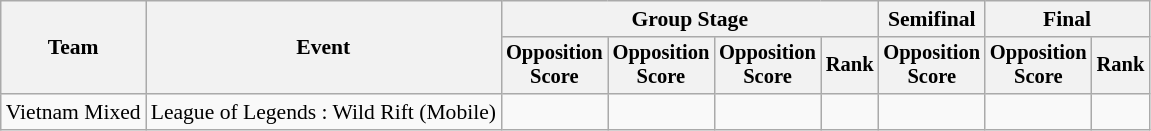<table class="wikitable" style="font-size:90%">
<tr>
<th rowspan=2>Team</th>
<th rowspan="2">Event</th>
<th colspan=4>Group Stage</th>
<th>Semifinal</th>
<th colspan=2>Final</th>
</tr>
<tr style="font-size:95%">
<th>Opposition<br>Score</th>
<th>Opposition<br>Score</th>
<th>Opposition<br>Score</th>
<th>Rank</th>
<th>Opposition<br>Score</th>
<th>Opposition<br>Score</th>
<th>Rank</th>
</tr>
<tr align="center">
<td align="left">Vietnam Mixed</td>
<td align="left">League of Legends : Wild Rift (Mobile)</td>
<td></td>
<td></td>
<td></td>
<td></td>
<td><br></td>
<td></td>
<td></td>
</tr>
</table>
